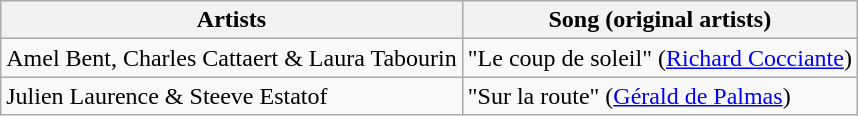<table class=wikitable>
<tr>
<th>Artists</th>
<th>Song (original artists)</th>
</tr>
<tr>
<td>Amel Bent, Charles Cattaert & Laura Tabourin</td>
<td>"Le coup de soleil" (<a href='#'>Richard Cocciante</a>)</td>
</tr>
<tr>
<td>Julien Laurence & Steeve Estatof</td>
<td>"Sur la route" (<a href='#'>Gérald de Palmas</a>)</td>
</tr>
</table>
